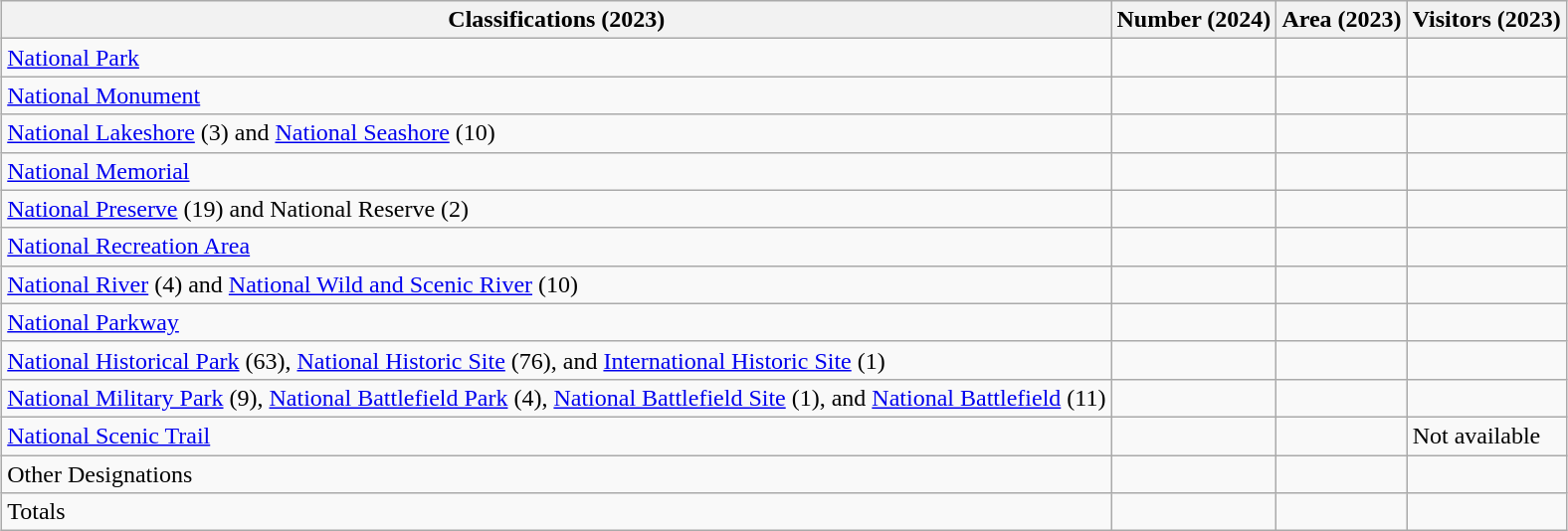<table class="wikitable" style="margin:auto;">
<tr>
<th>Classifications (2023)</th>
<th>Number (2024)</th>
<th>Area (2023)</th>
<th>Visitors (2023)</th>
</tr>
<tr>
<td><a href='#'>National Park</a></td>
<td></td>
<td></td>
<td></td>
</tr>
<tr>
<td><a href='#'>National Monument</a></td>
<td></td>
<td></td>
<td></td>
</tr>
<tr>
<td><a href='#'>National Lakeshore</a> (3) and <a href='#'>National Seashore</a> (10)</td>
<td></td>
<td></td>
<td></td>
</tr>
<tr>
<td><a href='#'>National Memorial</a></td>
<td></td>
<td></td>
<td></td>
</tr>
<tr>
<td><a href='#'>National Preserve</a> (19) and National Reserve (2)</td>
<td></td>
<td></td>
<td></td>
</tr>
<tr>
<td><a href='#'>National Recreation Area</a></td>
<td></td>
<td></td>
<td></td>
</tr>
<tr>
<td><a href='#'>National River</a> (4) and <a href='#'>National Wild and Scenic River</a> (10)</td>
<td></td>
<td></td>
<td></td>
</tr>
<tr>
<td><a href='#'>National Parkway</a></td>
<td></td>
<td></td>
<td></td>
</tr>
<tr>
<td><a href='#'>National Historical Park</a> (63), <a href='#'>National Historic Site</a> (76), and <a href='#'>International Historic Site</a> (1)</td>
<td></td>
<td></td>
<td></td>
</tr>
<tr>
<td><a href='#'>National Military Park</a> (9), <a href='#'>National Battlefield Park</a> (4), <a href='#'>National Battlefield Site</a> (1), and <a href='#'>National Battlefield</a> (11)</td>
<td></td>
<td></td>
<td></td>
</tr>
<tr>
<td><a href='#'>National Scenic Trail</a></td>
<td></td>
<td></td>
<td>Not available</td>
</tr>
<tr>
<td>Other Designations</td>
<td></td>
<td></td>
<td></td>
</tr>
<tr>
<td>Totals</td>
<td></td>
<td></td>
<td></td>
</tr>
</table>
